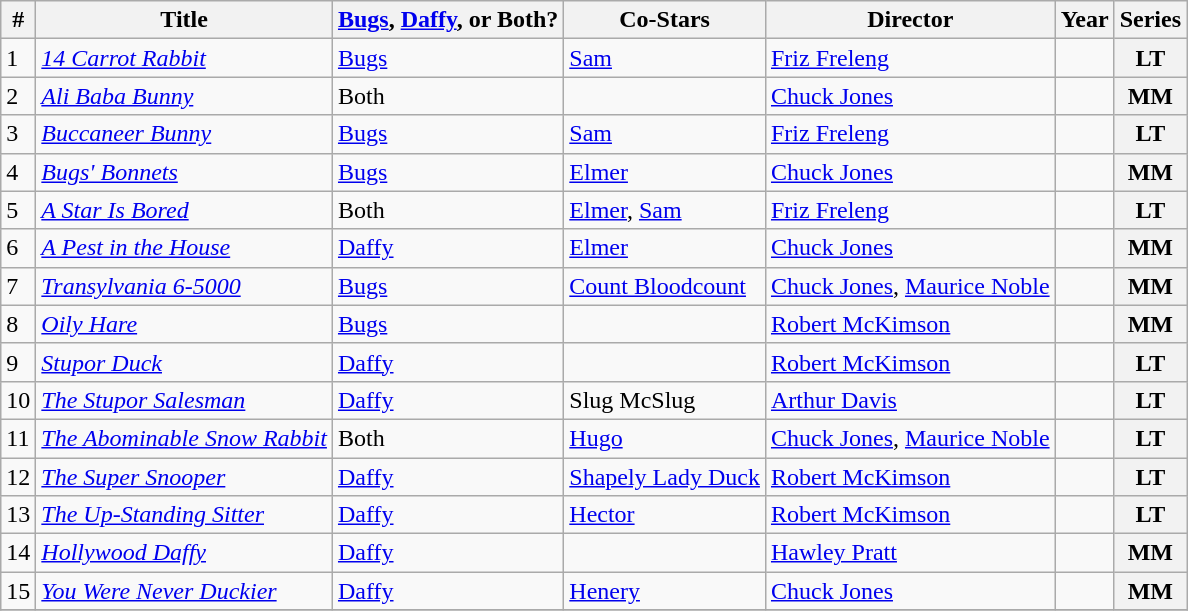<table class="wikitable sortable">
<tr>
<th>#</th>
<th>Title</th>
<th><a href='#'>Bugs</a>, <a href='#'>Daffy</a>, or Both?</th>
<th>Co-Stars</th>
<th>Director</th>
<th>Year</th>
<th>Series</th>
</tr>
<tr>
<td>1</td>
<td><em><a href='#'>14 Carrot Rabbit</a></em></td>
<td><a href='#'>Bugs</a></td>
<td><a href='#'>Sam</a></td>
<td><a href='#'>Friz Freleng</a></td>
<td></td>
<th>LT</th>
</tr>
<tr>
<td>2</td>
<td><em><a href='#'>Ali Baba Bunny</a></em></td>
<td>Both</td>
<td></td>
<td><a href='#'>Chuck Jones</a></td>
<td></td>
<th>MM</th>
</tr>
<tr>
<td>3</td>
<td><em><a href='#'>Buccaneer Bunny</a></em></td>
<td><a href='#'>Bugs</a></td>
<td><a href='#'>Sam</a></td>
<td><a href='#'>Friz Freleng</a></td>
<td></td>
<th>LT</th>
</tr>
<tr>
<td>4</td>
<td><em><a href='#'>Bugs' Bonnets</a></em></td>
<td><a href='#'>Bugs</a></td>
<td><a href='#'>Elmer</a></td>
<td><a href='#'>Chuck Jones</a></td>
<td></td>
<th>MM</th>
</tr>
<tr>
<td>5</td>
<td><em><a href='#'>A Star Is Bored</a></em></td>
<td>Both</td>
<td><a href='#'>Elmer</a>, <a href='#'>Sam</a></td>
<td><a href='#'>Friz Freleng</a></td>
<td></td>
<th>LT</th>
</tr>
<tr>
<td>6</td>
<td><em><a href='#'>A Pest in the House</a></em></td>
<td><a href='#'>Daffy</a></td>
<td><a href='#'>Elmer</a></td>
<td><a href='#'>Chuck Jones</a></td>
<td></td>
<th>MM</th>
</tr>
<tr>
<td>7</td>
<td><em><a href='#'>Transylvania 6-5000</a></em></td>
<td><a href='#'>Bugs</a></td>
<td><a href='#'>Count Bloodcount</a></td>
<td><a href='#'>Chuck Jones</a>, <a href='#'>Maurice Noble</a></td>
<td></td>
<th>MM</th>
</tr>
<tr>
<td>8</td>
<td><em><a href='#'>Oily Hare</a></em></td>
<td><a href='#'>Bugs</a></td>
<td></td>
<td><a href='#'>Robert McKimson</a></td>
<td></td>
<th>MM</th>
</tr>
<tr>
<td>9</td>
<td><em><a href='#'>Stupor Duck</a></em></td>
<td><a href='#'>Daffy</a></td>
<td></td>
<td><a href='#'>Robert McKimson</a></td>
<td></td>
<th>LT</th>
</tr>
<tr>
<td>10</td>
<td><em><a href='#'>The Stupor Salesman</a></em></td>
<td><a href='#'>Daffy</a></td>
<td>Slug McSlug</td>
<td><a href='#'>Arthur Davis</a></td>
<td></td>
<th>LT</th>
</tr>
<tr>
<td>11</td>
<td><em><a href='#'>The Abominable Snow Rabbit</a></em></td>
<td>Both</td>
<td><a href='#'>Hugo</a></td>
<td><a href='#'>Chuck Jones</a>, <a href='#'>Maurice Noble</a></td>
<td></td>
<th>LT</th>
</tr>
<tr>
<td>12</td>
<td><em><a href='#'>The Super Snooper</a></em></td>
<td><a href='#'>Daffy</a></td>
<td><a href='#'>Shapely Lady Duck</a></td>
<td><a href='#'>Robert McKimson</a></td>
<td></td>
<th>LT</th>
</tr>
<tr>
<td>13</td>
<td><em><a href='#'>The Up-Standing Sitter</a></em></td>
<td><a href='#'>Daffy</a></td>
<td><a href='#'>Hector</a></td>
<td><a href='#'>Robert McKimson</a></td>
<td></td>
<th>LT</th>
</tr>
<tr>
<td>14</td>
<td><em><a href='#'>Hollywood Daffy</a></em></td>
<td><a href='#'>Daffy</a></td>
<td></td>
<td><a href='#'>Hawley Pratt</a></td>
<td></td>
<th>MM</th>
</tr>
<tr>
<td>15</td>
<td><em><a href='#'>You Were Never Duckier</a></em></td>
<td><a href='#'>Daffy</a></td>
<td><a href='#'>Henery</a></td>
<td><a href='#'>Chuck Jones</a></td>
<td></td>
<th>MM</th>
</tr>
<tr>
</tr>
</table>
